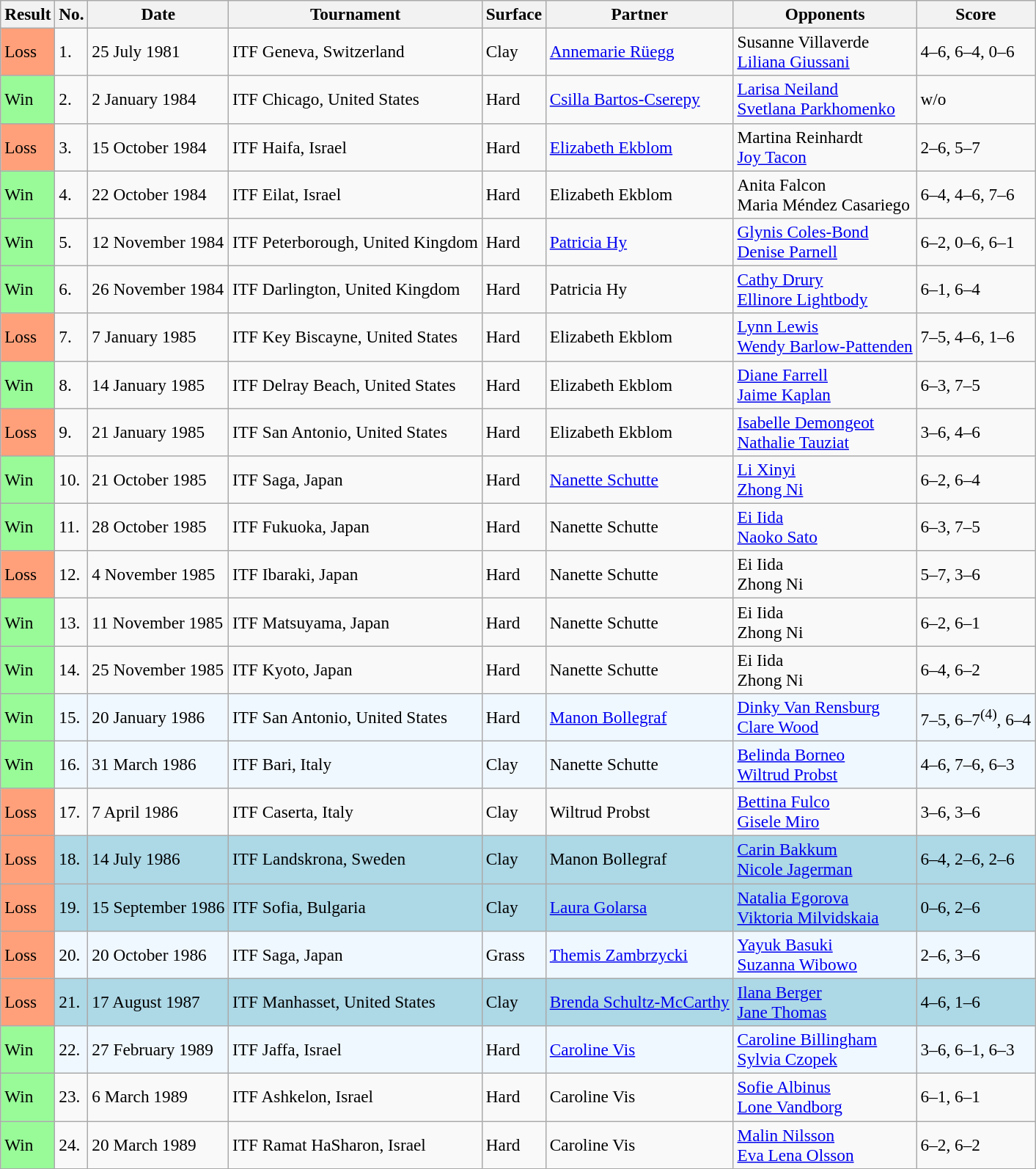<table class="sortable wikitable" style=font-size:97%>
<tr>
<th>Result</th>
<th>No.</th>
<th>Date</th>
<th>Tournament</th>
<th>Surface</th>
<th>Partner</th>
<th>Opponents</th>
<th class="unsortable">Score</th>
</tr>
<tr>
<td style="background:#ffa07a;">Loss</td>
<td>1.</td>
<td>25 July 1981</td>
<td>ITF Geneva, Switzerland</td>
<td>Clay</td>
<td> <a href='#'>Annemarie Rüegg</a></td>
<td> Susanne Villaverde <br>  <a href='#'>Liliana Giussani</a></td>
<td>4–6, 6–4, 0–6</td>
</tr>
<tr>
<td style="background:#98fb98;">Win</td>
<td>2.</td>
<td>2 January 1984</td>
<td>ITF Chicago, United States</td>
<td>Hard</td>
<td> <a href='#'>Csilla Bartos-Cserepy</a></td>
<td> <a href='#'>Larisa Neiland</a> <br>  <a href='#'>Svetlana Parkhomenko</a></td>
<td>w/o</td>
</tr>
<tr>
<td style="background:#ffa07a;">Loss</td>
<td>3.</td>
<td>15 October 1984</td>
<td>ITF Haifa, Israel</td>
<td>Hard</td>
<td> <a href='#'>Elizabeth Ekblom</a></td>
<td> Martina Reinhardt <br>  <a href='#'>Joy Tacon</a></td>
<td>2–6, 5–7</td>
</tr>
<tr>
<td style="background:#98fb98;">Win</td>
<td>4.</td>
<td>22 October 1984</td>
<td>ITF Eilat, Israel</td>
<td>Hard</td>
<td> Elizabeth Ekblom</td>
<td> Anita Falcon <br>  Maria Méndez Casariego</td>
<td>6–4, 4–6, 7–6</td>
</tr>
<tr>
<td style="background:#98fb98;">Win</td>
<td>5.</td>
<td>12 November 1984</td>
<td>ITF Peterborough, United Kingdom</td>
<td>Hard</td>
<td> <a href='#'>Patricia Hy</a></td>
<td> <a href='#'>Glynis Coles-Bond</a> <br>  <a href='#'>Denise Parnell</a></td>
<td>6–2, 0–6, 6–1</td>
</tr>
<tr>
<td style="background:#98fb98;">Win</td>
<td>6.</td>
<td>26 November 1984</td>
<td>ITF Darlington, United Kingdom</td>
<td>Hard</td>
<td> Patricia Hy</td>
<td> <a href='#'>Cathy Drury</a> <br>  <a href='#'>Ellinore Lightbody</a></td>
<td>6–1, 6–4</td>
</tr>
<tr>
<td style="background:#ffa07a;">Loss</td>
<td>7.</td>
<td>7 January 1985</td>
<td>ITF Key Biscayne, United States</td>
<td>Hard</td>
<td> Elizabeth Ekblom</td>
<td> <a href='#'>Lynn Lewis</a> <br>  <a href='#'>Wendy Barlow-Pattenden</a></td>
<td>7–5, 4–6, 1–6</td>
</tr>
<tr>
<td style="background:#98fb98;">Win</td>
<td>8.</td>
<td>14 January 1985</td>
<td>ITF Delray Beach, United States</td>
<td>Hard</td>
<td> Elizabeth Ekblom</td>
<td> <a href='#'>Diane Farrell</a> <br>  <a href='#'>Jaime Kaplan</a></td>
<td>6–3, 7–5</td>
</tr>
<tr>
<td style="background:#ffa07a;">Loss</td>
<td>9.</td>
<td>21 January 1985</td>
<td>ITF San Antonio, United States</td>
<td>Hard</td>
<td> Elizabeth Ekblom</td>
<td> <a href='#'>Isabelle Demongeot</a> <br>  <a href='#'>Nathalie Tauziat</a></td>
<td>3–6, 4–6</td>
</tr>
<tr>
<td style="background:#98fb98;">Win</td>
<td>10.</td>
<td>21 October 1985</td>
<td>ITF Saga, Japan</td>
<td>Hard</td>
<td> <a href='#'>Nanette Schutte</a></td>
<td> <a href='#'>Li Xinyi</a> <br>  <a href='#'>Zhong Ni</a></td>
<td>6–2, 6–4</td>
</tr>
<tr>
<td style="background:#98fb98;">Win</td>
<td>11.</td>
<td>28 October 1985</td>
<td>ITF Fukuoka, Japan</td>
<td>Hard</td>
<td> Nanette Schutte</td>
<td> <a href='#'>Ei Iida</a> <br>  <a href='#'>Naoko Sato</a></td>
<td>6–3, 7–5</td>
</tr>
<tr>
<td style="background:#ffa07a;">Loss</td>
<td>12.</td>
<td>4 November 1985</td>
<td>ITF Ibaraki, Japan</td>
<td>Hard</td>
<td> Nanette Schutte</td>
<td> Ei Iida <br>  Zhong Ni</td>
<td>5–7, 3–6</td>
</tr>
<tr>
<td style="background:#98fb98;">Win</td>
<td>13.</td>
<td>11 November 1985</td>
<td>ITF Matsuyama, Japan</td>
<td>Hard</td>
<td> Nanette Schutte</td>
<td> Ei Iida <br>  Zhong Ni</td>
<td>6–2, 6–1</td>
</tr>
<tr>
<td style="background:#98fb98;">Win</td>
<td>14.</td>
<td>25 November 1985</td>
<td>ITF Kyoto, Japan</td>
<td>Hard</td>
<td> Nanette Schutte</td>
<td> Ei Iida <br>  Zhong Ni</td>
<td>6–4, 6–2</td>
</tr>
<tr style="background:#f0f8ff;">
<td style="background:#98fb98;">Win</td>
<td>15.</td>
<td>20 January 1986</td>
<td>ITF San Antonio, United States</td>
<td>Hard</td>
<td> <a href='#'>Manon Bollegraf</a></td>
<td> <a href='#'>Dinky Van Rensburg</a> <br>  <a href='#'>Clare Wood</a></td>
<td>7–5, 6–7<sup>(4)</sup>, 6–4</td>
</tr>
<tr style="background:#f0f8ff;">
<td style="background:#98fb98;">Win</td>
<td>16.</td>
<td>31 March 1986</td>
<td>ITF Bari, Italy</td>
<td>Clay</td>
<td> Nanette Schutte</td>
<td> <a href='#'>Belinda Borneo</a> <br>  <a href='#'>Wiltrud Probst</a></td>
<td>4–6, 7–6, 6–3</td>
</tr>
<tr>
<td style="background:#ffa07a;">Loss</td>
<td>17.</td>
<td>7 April 1986</td>
<td>ITF Caserta, Italy</td>
<td>Clay</td>
<td> Wiltrud Probst</td>
<td> <a href='#'>Bettina Fulco</a> <br>  <a href='#'>Gisele Miro</a></td>
<td>3–6, 3–6</td>
</tr>
<tr style="background:lightblue;">
<td style="background:#ffa07a;">Loss</td>
<td>18.</td>
<td>14 July 1986</td>
<td>ITF Landskrona, Sweden</td>
<td>Clay</td>
<td> Manon Bollegraf</td>
<td> <a href='#'>Carin Bakkum</a> <br>  <a href='#'>Nicole Jagerman</a></td>
<td>6–4, 2–6, 2–6</td>
</tr>
<tr style="background:lightblue;">
<td style="background:#ffa07a;">Loss</td>
<td>19.</td>
<td>15 September 1986</td>
<td>ITF Sofia, Bulgaria</td>
<td>Clay</td>
<td> <a href='#'>Laura Golarsa</a></td>
<td> <a href='#'>Natalia Egorova</a> <br>  <a href='#'>Viktoria Milvidskaia</a></td>
<td>0–6, 2–6</td>
</tr>
<tr style="background:#f0f8ff;">
<td style="background:#ffa07a;">Loss</td>
<td>20.</td>
<td>20 October 1986</td>
<td>ITF Saga, Japan</td>
<td>Grass</td>
<td> <a href='#'>Themis Zambrzycki</a></td>
<td> <a href='#'>Yayuk Basuki</a> <br>  <a href='#'>Suzanna Wibowo</a></td>
<td>2–6, 3–6</td>
</tr>
<tr style="background:lightblue;">
<td style="background:#ffa07a;">Loss</td>
<td>21.</td>
<td>17 August 1987</td>
<td>ITF Manhasset, United States</td>
<td>Clay</td>
<td> <a href='#'>Brenda Schultz-McCarthy</a></td>
<td> <a href='#'>Ilana Berger</a> <br>  <a href='#'>Jane Thomas</a></td>
<td>4–6, 1–6</td>
</tr>
<tr style="background:#f0f8ff;">
<td style="background:#98fb98;">Win</td>
<td>22.</td>
<td>27 February 1989</td>
<td>ITF Jaffa, Israel</td>
<td>Hard</td>
<td> <a href='#'>Caroline Vis</a></td>
<td> <a href='#'>Caroline Billingham</a> <br>  <a href='#'>Sylvia Czopek</a></td>
<td>3–6, 6–1, 6–3</td>
</tr>
<tr>
<td style="background:#98fb98;">Win</td>
<td>23.</td>
<td>6 March 1989</td>
<td>ITF Ashkelon, Israel</td>
<td>Hard</td>
<td> Caroline Vis</td>
<td> <a href='#'>Sofie Albinus</a> <br>  <a href='#'>Lone Vandborg</a></td>
<td>6–1, 6–1</td>
</tr>
<tr>
<td style="background:#98fb98;">Win</td>
<td>24.</td>
<td>20 March 1989</td>
<td>ITF Ramat HaSharon, Israel</td>
<td>Hard</td>
<td> Caroline Vis</td>
<td> <a href='#'>Malin Nilsson</a> <br>  <a href='#'>Eva Lena Olsson</a></td>
<td>6–2, 6–2</td>
</tr>
</table>
